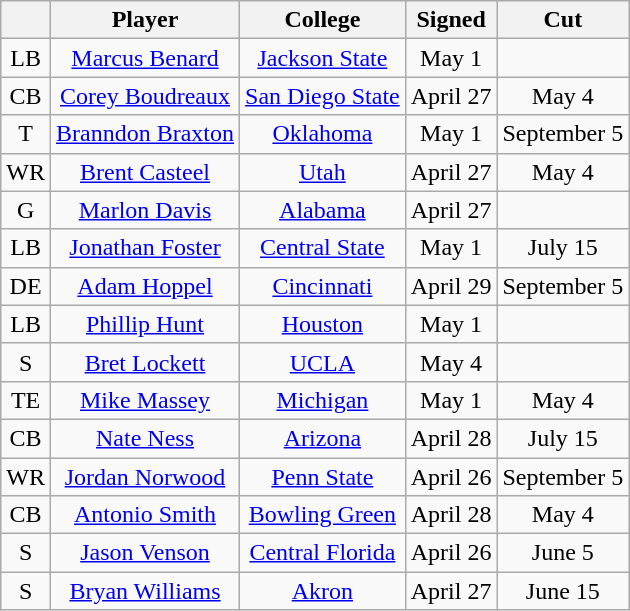<table class="wikitable" style="text-align:center">
<tr>
<th></th>
<th>Player</th>
<th>College</th>
<th>Signed</th>
<th>Cut</th>
</tr>
<tr>
<td>LB</td>
<td><a href='#'>Marcus Benard</a></td>
<td><a href='#'>Jackson State</a></td>
<td>May 1</td>
<td></td>
</tr>
<tr>
<td>CB</td>
<td><a href='#'>Corey Boudreaux</a></td>
<td><a href='#'>San Diego State</a></td>
<td>April 27</td>
<td>May 4</td>
</tr>
<tr>
<td>T</td>
<td><a href='#'>Branndon Braxton</a></td>
<td><a href='#'>Oklahoma</a></td>
<td>May 1</td>
<td>September 5</td>
</tr>
<tr>
<td>WR</td>
<td><a href='#'>Brent Casteel</a></td>
<td><a href='#'>Utah</a></td>
<td>April 27</td>
<td>May 4</td>
</tr>
<tr>
<td>G</td>
<td><a href='#'>Marlon Davis</a></td>
<td><a href='#'>Alabama</a></td>
<td>April 27</td>
<td></td>
</tr>
<tr>
<td>LB</td>
<td><a href='#'>Jonathan Foster</a></td>
<td><a href='#'>Central State</a></td>
<td>May 1</td>
<td>July 15</td>
</tr>
<tr>
<td>DE</td>
<td><a href='#'>Adam Hoppel</a></td>
<td><a href='#'>Cincinnati</a></td>
<td>April 29</td>
<td>September 5</td>
</tr>
<tr>
<td>LB</td>
<td><a href='#'>Phillip Hunt</a></td>
<td><a href='#'>Houston</a></td>
<td>May 1</td>
<td></td>
</tr>
<tr>
<td>S</td>
<td><a href='#'>Bret Lockett</a></td>
<td><a href='#'>UCLA</a></td>
<td>May 4</td>
<td></td>
</tr>
<tr>
<td>TE</td>
<td><a href='#'>Mike Massey</a></td>
<td><a href='#'>Michigan</a></td>
<td>May 1</td>
<td>May 4</td>
</tr>
<tr>
<td>CB</td>
<td><a href='#'>Nate Ness</a></td>
<td><a href='#'>Arizona</a></td>
<td>April 28</td>
<td>July 15</td>
</tr>
<tr>
<td>WR</td>
<td><a href='#'>Jordan Norwood</a></td>
<td><a href='#'>Penn State</a></td>
<td>April 26</td>
<td>September 5</td>
</tr>
<tr>
<td>CB</td>
<td><a href='#'>Antonio Smith</a></td>
<td><a href='#'>Bowling Green</a></td>
<td>April 28</td>
<td>May 4</td>
</tr>
<tr>
<td>S</td>
<td><a href='#'>Jason Venson</a></td>
<td><a href='#'>Central Florida</a></td>
<td>April 26</td>
<td>June 5</td>
</tr>
<tr>
<td>S</td>
<td><a href='#'>Bryan Williams</a></td>
<td><a href='#'>Akron</a></td>
<td>April 27</td>
<td>June 15</td>
</tr>
</table>
